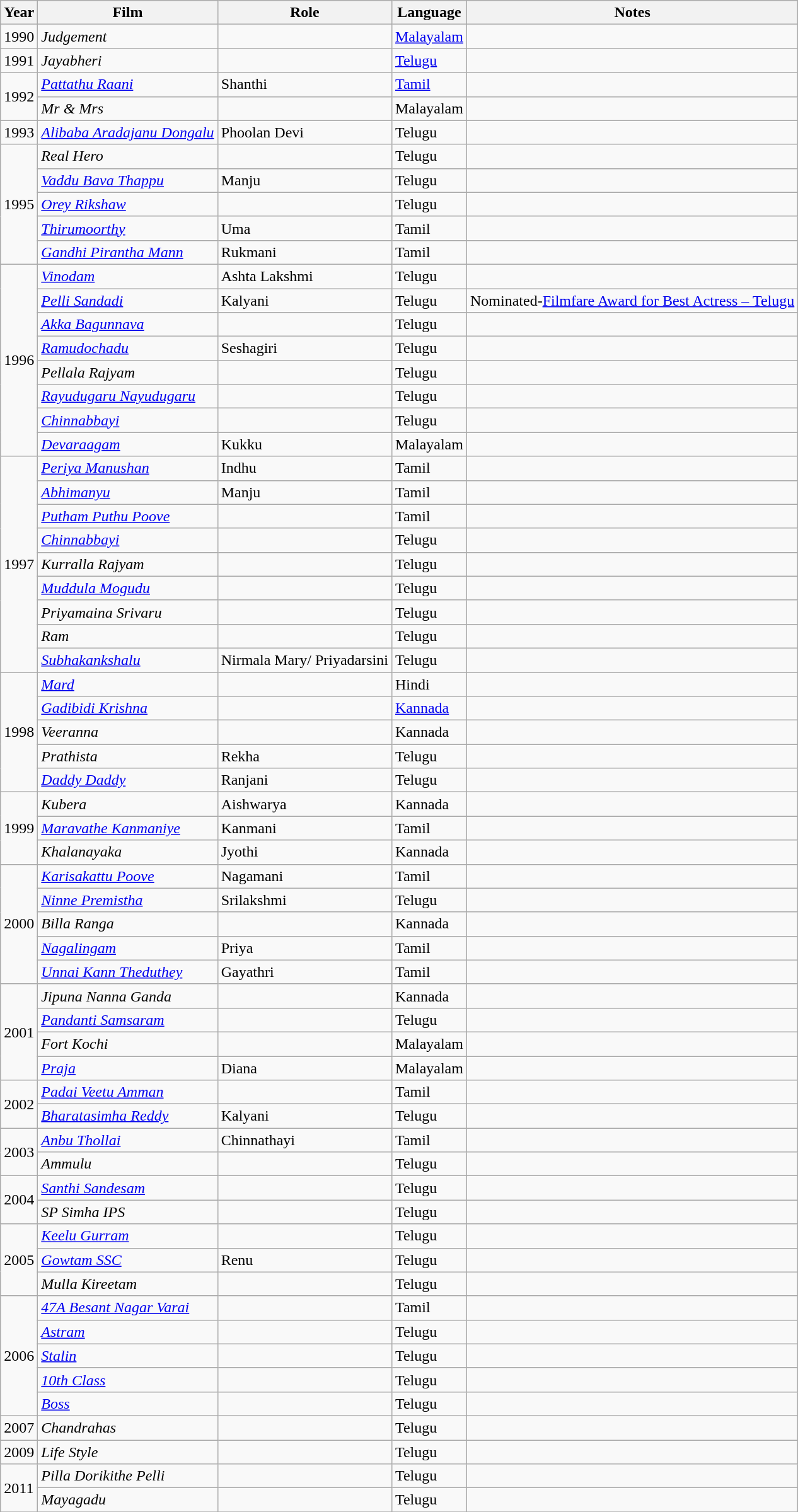<table class="wikitable sortable">
<tr>
<th>Year</th>
<th>Film</th>
<th>Role</th>
<th>Language</th>
<th class="unsortable">Notes</th>
</tr>
<tr>
<td>1990</td>
<td><em>Judgement</em></td>
<td></td>
<td><a href='#'>Malayalam</a></td>
<td></td>
</tr>
<tr>
<td>1991</td>
<td><em>Jayabheri</em></td>
<td></td>
<td><a href='#'>Telugu</a></td>
<td></td>
</tr>
<tr>
<td rowspan="2">1992</td>
<td><em><a href='#'>Pattathu Raani</a></em></td>
<td>Shanthi</td>
<td><a href='#'>Tamil</a></td>
<td></td>
</tr>
<tr>
<td><em>Mr & Mrs</em></td>
<td></td>
<td>Malayalam</td>
<td></td>
</tr>
<tr>
<td>1993</td>
<td><em><a href='#'>Alibaba Aradajanu Dongalu</a></em></td>
<td>Phoolan Devi</td>
<td>Telugu</td>
<td></td>
</tr>
<tr>
<td rowspan="5">1995</td>
<td><em>Real Hero</em></td>
<td></td>
<td>Telugu</td>
<td></td>
</tr>
<tr>
<td><em><a href='#'>Vaddu Bava Thappu</a></em></td>
<td>Manju</td>
<td>Telugu</td>
<td></td>
</tr>
<tr>
<td><em><a href='#'>Orey Rikshaw</a></em></td>
<td></td>
<td>Telugu</td>
<td></td>
</tr>
<tr>
<td><em><a href='#'>Thirumoorthy</a></em></td>
<td>Uma</td>
<td>Tamil</td>
<td></td>
</tr>
<tr>
<td><em><a href='#'>Gandhi Pirantha Mann</a></em></td>
<td>Rukmani</td>
<td>Tamil</td>
<td></td>
</tr>
<tr>
<td rowspan="8">1996</td>
<td><em><a href='#'>Vinodam</a></em></td>
<td>Ashta Lakshmi</td>
<td>Telugu</td>
<td></td>
</tr>
<tr>
<td><em><a href='#'>Pelli Sandadi</a></em></td>
<td>Kalyani</td>
<td>Telugu</td>
<td>Nominated-<a href='#'>Filmfare Award for Best Actress – Telugu</a></td>
</tr>
<tr>
<td><em><a href='#'>Akka Bagunnava</a></em></td>
<td></td>
<td>Telugu</td>
<td></td>
</tr>
<tr>
<td><em><a href='#'>Ramudochadu</a></em></td>
<td>Seshagiri</td>
<td>Telugu</td>
<td></td>
</tr>
<tr>
<td><em>Pellala Rajyam</em></td>
<td></td>
<td>Telugu</td>
<td></td>
</tr>
<tr>
<td><em><a href='#'>Rayudugaru Nayudugaru</a></em></td>
<td></td>
<td>Telugu</td>
<td></td>
</tr>
<tr>
<td><em><a href='#'>Chinnabbayi</a></em></td>
<td></td>
<td>Telugu</td>
<td></td>
</tr>
<tr>
<td><em><a href='#'>Devaraagam</a></em></td>
<td>Kukku</td>
<td>Malayalam</td>
<td></td>
</tr>
<tr>
<td rowspan="9">1997</td>
<td><em><a href='#'>Periya Manushan</a></em></td>
<td>Indhu</td>
<td>Tamil</td>
<td></td>
</tr>
<tr>
<td><em><a href='#'>Abhimanyu</a></em></td>
<td>Manju</td>
<td>Tamil</td>
<td></td>
</tr>
<tr>
<td><em><a href='#'>Putham Puthu Poove</a></em></td>
<td></td>
<td>Tamil</td>
<td></td>
</tr>
<tr>
<td><em><a href='#'>Chinnabbayi</a></em></td>
<td></td>
<td>Telugu</td>
<td></td>
</tr>
<tr>
<td><em>Kurralla Rajyam</em></td>
<td></td>
<td>Telugu</td>
<td></td>
</tr>
<tr>
<td><em><a href='#'>Muddula Mogudu</a></em></td>
<td></td>
<td>Telugu</td>
<td></td>
</tr>
<tr>
<td><em>Priyamaina Srivaru</em></td>
<td></td>
<td>Telugu</td>
<td></td>
</tr>
<tr>
<td><em>Ram</em></td>
<td></td>
<td>Telugu</td>
<td></td>
</tr>
<tr>
<td><em><a href='#'>Subhakankshalu</a></em></td>
<td>Nirmala Mary/ Priyadarsini</td>
<td>Telugu</td>
<td></td>
</tr>
<tr>
<td rowspan="5">1998</td>
<td><em><a href='#'>Mard</a></em></td>
<td></td>
<td>Hindi</td>
<td></td>
</tr>
<tr>
<td><em><a href='#'>Gadibidi Krishna</a></em></td>
<td></td>
<td><a href='#'>Kannada</a></td>
<td></td>
</tr>
<tr>
<td><em>Veeranna</em></td>
<td></td>
<td>Kannada</td>
<td></td>
</tr>
<tr>
<td><em>Prathista</em></td>
<td>Rekha</td>
<td>Telugu</td>
<td></td>
</tr>
<tr>
<td><em><a href='#'>Daddy Daddy</a></em></td>
<td>Ranjani</td>
<td>Telugu</td>
<td></td>
</tr>
<tr>
<td rowspan="3">1999</td>
<td><em>Kubera</em></td>
<td>Aishwarya</td>
<td>Kannada</td>
<td></td>
</tr>
<tr>
<td><em><a href='#'>Maravathe Kanmaniye</a></em></td>
<td>Kanmani</td>
<td>Tamil</td>
<td></td>
</tr>
<tr>
<td><em>Khalanayaka</em></td>
<td>Jyothi</td>
<td>Kannada</td>
<td></td>
</tr>
<tr>
<td rowspan="5">2000</td>
<td><em><a href='#'>Karisakattu Poove</a></em></td>
<td>Nagamani</td>
<td>Tamil</td>
<td></td>
</tr>
<tr>
<td><em><a href='#'>Ninne Premistha</a></em></td>
<td>Srilakshmi</td>
<td>Telugu</td>
<td></td>
</tr>
<tr>
<td><em>Billa Ranga</em></td>
<td></td>
<td>Kannada</td>
<td></td>
</tr>
<tr>
<td><em><a href='#'>Nagalingam</a></em></td>
<td>Priya</td>
<td>Tamil</td>
<td></td>
</tr>
<tr>
<td><em><a href='#'>Unnai Kann Theduthey</a></em></td>
<td>Gayathri</td>
<td>Tamil</td>
<td></td>
</tr>
<tr>
<td rowspan="4">2001</td>
<td><em>Jipuna Nanna Ganda</em></td>
<td></td>
<td>Kannada</td>
<td></td>
</tr>
<tr>
<td><em><a href='#'>Pandanti Samsaram</a></em></td>
<td></td>
<td>Telugu</td>
<td></td>
</tr>
<tr>
<td><em>Fort Kochi</em></td>
<td></td>
<td>Malayalam</td>
<td></td>
</tr>
<tr>
<td><em><a href='#'>Praja</a></em></td>
<td>Diana</td>
<td>Malayalam</td>
<td></td>
</tr>
<tr>
<td rowspan="2">2002</td>
<td><em><a href='#'>Padai Veetu Amman</a></em></td>
<td></td>
<td>Tamil</td>
<td></td>
</tr>
<tr>
<td><em><a href='#'>Bharatasimha Reddy</a></em></td>
<td>Kalyani</td>
<td>Telugu</td>
<td></td>
</tr>
<tr>
<td rowspan="2">2003</td>
<td><em><a href='#'>Anbu Thollai</a></em></td>
<td>Chinnathayi</td>
<td>Tamil</td>
<td></td>
</tr>
<tr>
<td><em>Ammulu</em></td>
<td></td>
<td>Telugu</td>
<td></td>
</tr>
<tr>
<td rowspan="2">2004</td>
<td><a href='#'><em>Santhi Sandesam</em></a></td>
<td></td>
<td>Telugu</td>
<td></td>
</tr>
<tr>
<td><em>SP Simha IPS</em></td>
<td></td>
<td>Telugu</td>
<td></td>
</tr>
<tr>
<td rowspan="3">2005</td>
<td><em><a href='#'>Keelu Gurram</a></em></td>
<td></td>
<td>Telugu</td>
<td></td>
</tr>
<tr>
<td><em><a href='#'>Gowtam SSC </a></em></td>
<td>Renu</td>
<td>Telugu</td>
<td></td>
</tr>
<tr>
<td><em>Mulla Kireetam</em></td>
<td></td>
<td>Telugu</td>
<td></td>
</tr>
<tr>
<td rowspan="5">2006</td>
<td><em><a href='#'>47A Besant Nagar Varai</a></em></td>
<td></td>
<td>Tamil</td>
<td></td>
</tr>
<tr>
<td><em><a href='#'>Astram</a></em></td>
<td></td>
<td>Telugu</td>
<td></td>
</tr>
<tr>
<td><em><a href='#'>Stalin</a></em></td>
<td></td>
<td>Telugu</td>
<td></td>
</tr>
<tr>
<td><em><a href='#'>10th Class</a></em></td>
<td></td>
<td>Telugu</td>
<td></td>
</tr>
<tr>
<td><em><a href='#'>Boss</a></em></td>
<td></td>
<td>Telugu</td>
<td></td>
</tr>
<tr>
<td>2007</td>
<td><em>Chandrahas</em></td>
<td></td>
<td>Telugu</td>
<td></td>
</tr>
<tr>
<td>2009</td>
<td><em>Life Style</em></td>
<td></td>
<td>Telugu</td>
<td></td>
</tr>
<tr>
<td rowspan="2">2011</td>
<td><em>Pilla Dorikithe Pelli</em></td>
<td></td>
<td>Telugu</td>
<td></td>
</tr>
<tr>
<td><em>Mayagadu</em></td>
<td></td>
<td>Telugu<br></td>
<td></td>
</tr>
<tr>
</tr>
</table>
